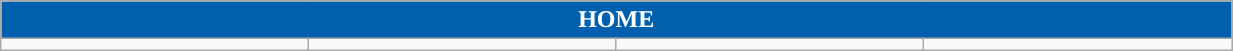<table class="wikitable collapsible collapsed" style="width:65%">
<tr>
<th colspan=6 ! style="color:white; background:#0060ad">HOME</th>
</tr>
<tr>
<td></td>
<td></td>
<td></td>
<td></td>
</tr>
</table>
